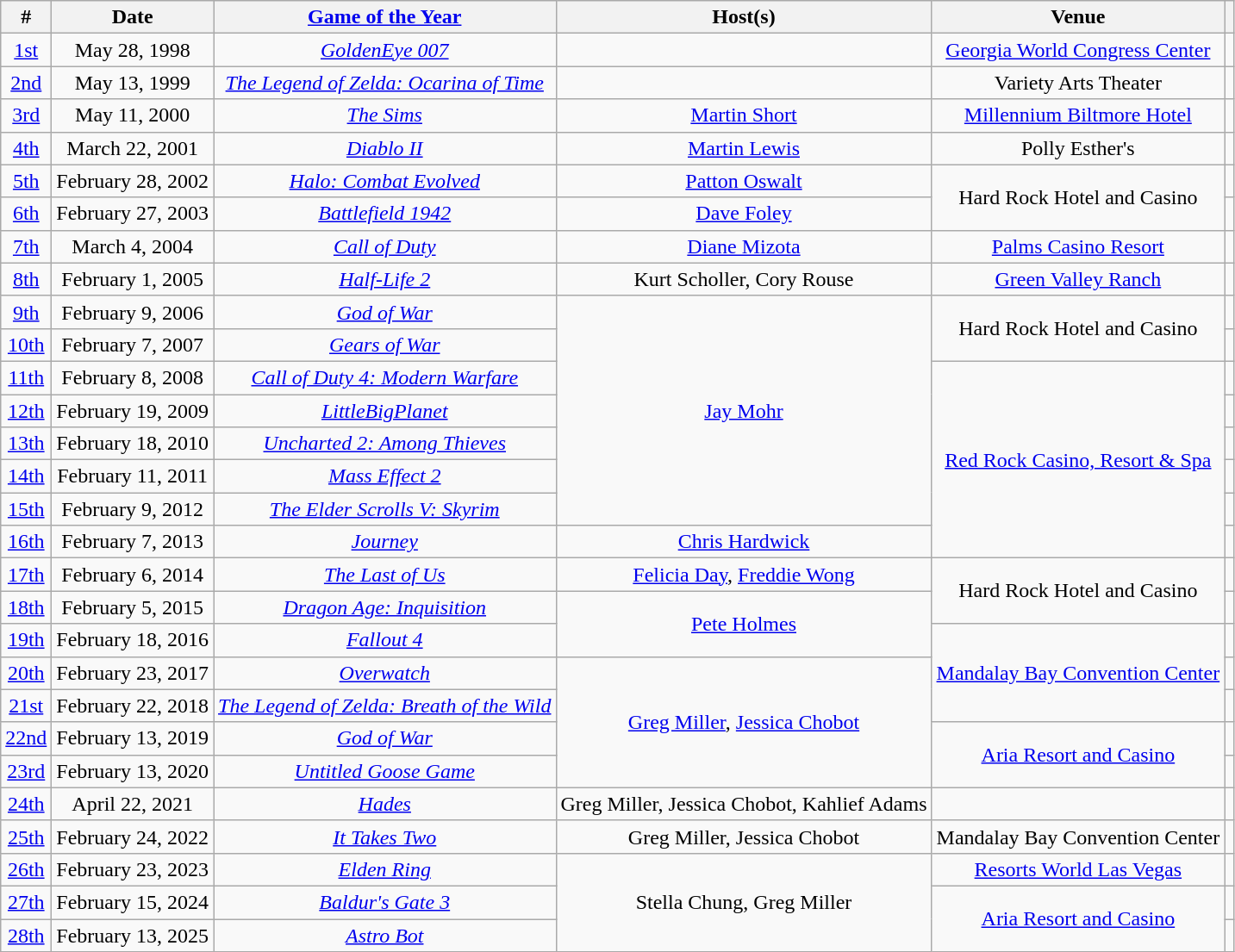<table class="sortable wikitable" style="text-align: center">
<tr>
<th>#</th>
<th>Date</th>
<th><a href='#'>Game of the Year</a></th>
<th>Host(s)</th>
<th>Venue</th>
<th></th>
</tr>
<tr>
<td><a href='#'>1st</a></td>
<td>May 28, 1998</td>
<td><em><a href='#'>GoldenEye 007</a></em></td>
<td></td>
<td><a href='#'>Georgia World Congress Center</a></td>
<td></td>
</tr>
<tr>
<td><a href='#'>2nd</a></td>
<td>May 13, 1999</td>
<td><em><a href='#'>The Legend of Zelda: Ocarina of Time</a></em></td>
<td></td>
<td>Variety Arts Theater</td>
<td></td>
</tr>
<tr>
<td><a href='#'>3rd</a></td>
<td>May 11, 2000</td>
<td><em><a href='#'>The Sims</a></em></td>
<td><a href='#'>Martin Short</a></td>
<td><a href='#'>Millennium Biltmore Hotel</a></td>
<td></td>
</tr>
<tr>
<td><a href='#'>4th</a></td>
<td>March 22, 2001</td>
<td><em><a href='#'>Diablo II</a></em></td>
<td><a href='#'>Martin Lewis</a></td>
<td>Polly Esther's</td>
<td></td>
</tr>
<tr>
<td><a href='#'>5th</a></td>
<td>February 28, 2002</td>
<td><em><a href='#'>Halo: Combat Evolved</a></em></td>
<td><a href='#'>Patton Oswalt</a></td>
<td rowspan="2">Hard Rock Hotel and Casino</td>
<td></td>
</tr>
<tr>
<td><a href='#'>6th</a></td>
<td>February 27, 2003</td>
<td><em><a href='#'>Battlefield 1942</a></em></td>
<td><a href='#'>Dave Foley</a></td>
<td></td>
</tr>
<tr>
<td><a href='#'>7th</a></td>
<td>March 4, 2004</td>
<td><em><a href='#'>Call of Duty</a></em></td>
<td><a href='#'>Diane Mizota</a></td>
<td><a href='#'>Palms Casino Resort</a></td>
<td></td>
</tr>
<tr>
<td><a href='#'>8th</a></td>
<td>February 1, 2005</td>
<td><em><a href='#'>Half-Life 2</a></em></td>
<td>Kurt Scholler, Cory Rouse</td>
<td><a href='#'>Green Valley Ranch</a></td>
<td></td>
</tr>
<tr>
<td><a href='#'>9th</a></td>
<td>February 9, 2006</td>
<td><em><a href='#'>God of War</a></em></td>
<td rowspan="7"><a href='#'>Jay Mohr</a></td>
<td rowspan="2">Hard Rock Hotel and Casino</td>
<td></td>
</tr>
<tr>
<td><a href='#'>10th</a></td>
<td>February 7, 2007</td>
<td><em><a href='#'>Gears of War</a></em></td>
<td></td>
</tr>
<tr>
<td><a href='#'>11th</a></td>
<td>February 8, 2008</td>
<td><em><a href='#'>Call of Duty 4: Modern Warfare</a></em></td>
<td rowspan="6"><a href='#'>Red Rock Casino, Resort & Spa</a></td>
<td></td>
</tr>
<tr>
<td><a href='#'>12th</a></td>
<td>February 19, 2009</td>
<td><em><a href='#'>LittleBigPlanet</a></em></td>
<td></td>
</tr>
<tr>
<td><a href='#'>13th</a></td>
<td>February 18, 2010</td>
<td><em><a href='#'>Uncharted 2: Among Thieves</a></em></td>
<td></td>
</tr>
<tr>
<td><a href='#'>14th</a></td>
<td>February 11, 2011</td>
<td><em><a href='#'>Mass Effect 2</a></em></td>
<td></td>
</tr>
<tr>
<td><a href='#'>15th</a></td>
<td>February 9, 2012</td>
<td><em><a href='#'>The Elder Scrolls V: Skyrim</a></em></td>
<td></td>
</tr>
<tr>
<td><a href='#'>16th</a></td>
<td>February 7, 2013</td>
<td><em><a href='#'>Journey</a></em></td>
<td><a href='#'>Chris Hardwick</a></td>
<td></td>
</tr>
<tr>
<td><a href='#'>17th</a></td>
<td>February 6, 2014</td>
<td><em><a href='#'>The Last of Us</a></em></td>
<td><a href='#'>Felicia Day</a>, <a href='#'>Freddie Wong</a></td>
<td rowspan="2">Hard Rock Hotel and Casino</td>
<td></td>
</tr>
<tr>
<td><a href='#'>18th</a></td>
<td>February 5, 2015</td>
<td><em><a href='#'>Dragon Age: Inquisition</a></em></td>
<td rowspan="2"><a href='#'>Pete Holmes</a></td>
<td></td>
</tr>
<tr>
<td><a href='#'>19th</a></td>
<td>February 18, 2016</td>
<td><em><a href='#'>Fallout 4</a></em></td>
<td rowspan="3"><a href='#'>Mandalay Bay Convention Center</a></td>
<td></td>
</tr>
<tr>
<td><a href='#'>20th</a></td>
<td>February 23, 2017</td>
<td><em><a href='#'>Overwatch</a></em></td>
<td rowspan="4"><a href='#'>Greg Miller</a>, <a href='#'>Jessica Chobot</a></td>
<td></td>
</tr>
<tr>
<td><a href='#'>21st</a></td>
<td>February 22, 2018</td>
<td><em><a href='#'>The Legend of Zelda: Breath of the Wild</a></em></td>
<td></td>
</tr>
<tr>
<td><a href='#'>22nd</a></td>
<td>February 13, 2019</td>
<td><em><a href='#'>God of War</a></em></td>
<td rowspan="2"><a href='#'>Aria Resort and Casino</a></td>
<td></td>
</tr>
<tr>
<td><a href='#'>23rd</a></td>
<td>February 13, 2020</td>
<td><em><a href='#'>Untitled Goose Game</a></em></td>
<td></td>
</tr>
<tr>
<td><a href='#'>24th</a></td>
<td>April 22, 2021</td>
<td><em><a href='#'>Hades</a></em></td>
<td>Greg Miller, Jessica Chobot, Kahlief Adams</td>
<td></td>
<td></td>
</tr>
<tr>
<td><a href='#'>25th</a></td>
<td>February 24, 2022</td>
<td><em><a href='#'>It Takes Two</a></em></td>
<td>Greg Miller, Jessica Chobot</td>
<td>Mandalay Bay Convention Center</td>
<td></td>
</tr>
<tr>
<td><a href='#'>26th</a></td>
<td>February 23, 2023</td>
<td><em><a href='#'>Elden Ring</a></em></td>
<td rowspan="3">Stella Chung, Greg Miller</td>
<td><a href='#'>Resorts World Las Vegas</a></td>
<td></td>
</tr>
<tr>
<td><a href='#'>27th</a></td>
<td>February 15, 2024</td>
<td><em><a href='#'>Baldur's Gate 3</a></em></td>
<td rowspan="3"><a href='#'>Aria Resort and Casino</a></td>
<td></td>
</tr>
<tr>
<td><a href='#'>28th</a></td>
<td>February 13, 2025</td>
<td><em><a href='#'>Astro Bot</a></em></td>
<td></td>
</tr>
</table>
